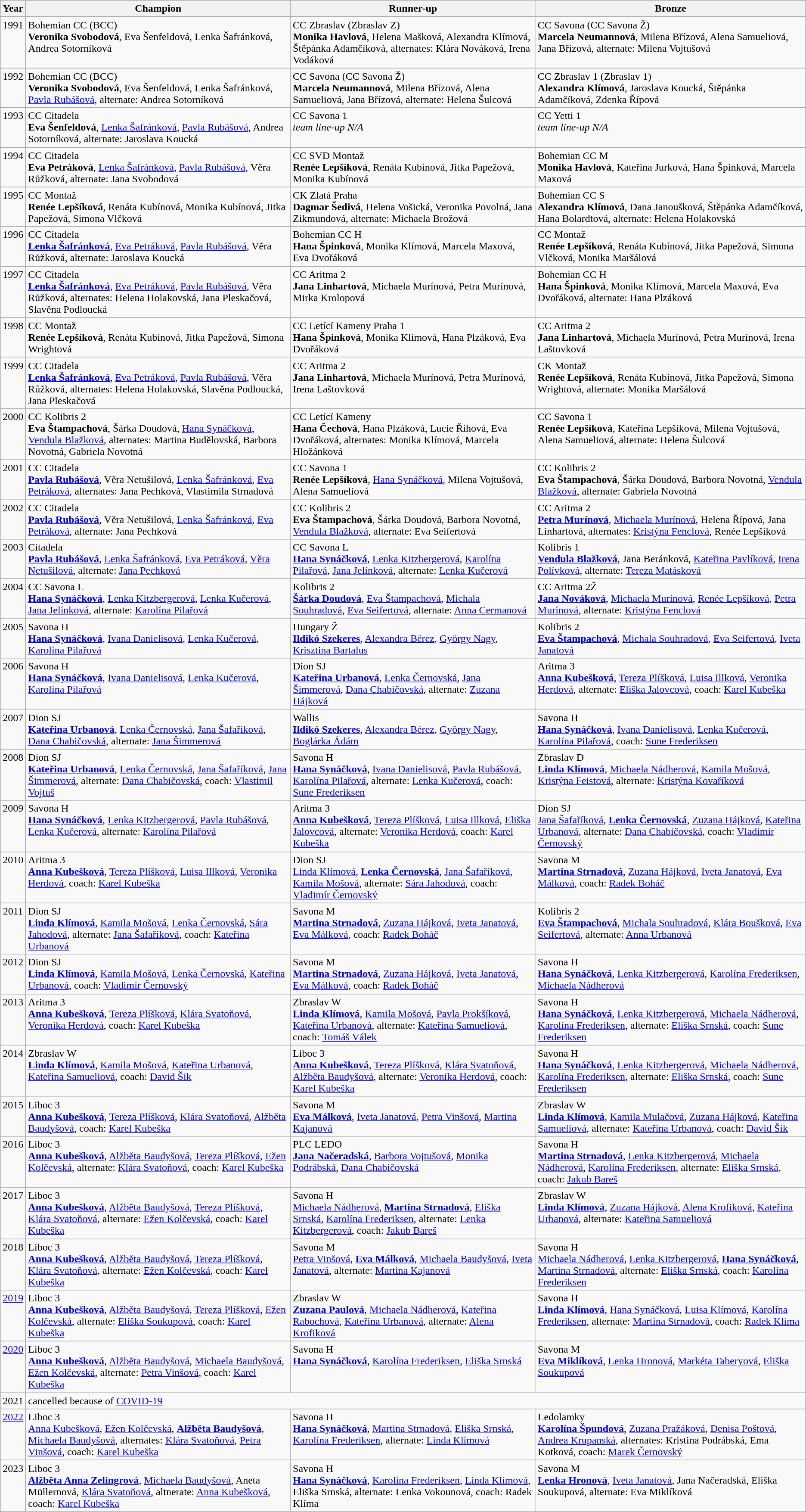<table class="wikitable">
<tr>
<th>Year</th>
<th>Champion</th>
<th>Runner-up</th>
<th>Bronze</th>
</tr>
<tr valign="top">
<td align=center>1991</td>
<td>Bohemian CC (BCC)<br><strong>Veronika Svobodová</strong>, Eva Šenfeldová, Lenka Šafránková, Andrea Sotorníková</td>
<td>CC Zbraslav (Zbraslav Z)<br><strong>Monika Havlová</strong>, Helena Mašková, Alexandra Klímová, Štěpánka Adamčíková, alternates: Klára Nováková, Irena Vodáková</td>
<td>CC Savona (CC Savona Ž)<br><strong>Marcela Neumannová</strong>, Milena Břízová, Alena Samueliová, Jana Břízová, alternate: Milena Vojtušová</td>
</tr>
<tr valign="top">
<td align=center>1992</td>
<td>Bohemian CC (BCC)<br><strong>Veronika Svobodová</strong>, Eva Šenfeldová, Lenka Šafránková, <a href='#'>Pavla Rubášová</a>, alternate: Andrea Sotorníková</td>
<td>CC Savona (CC Savona Ž)<br><strong>Marcela Neumannová</strong>, Milena Břízová, Alena Samueliová, Jana Břízová, alternate: Helena Šulcová</td>
<td>CC Zbraslav 1 (Zbraslav 1)<br><strong>Alexandra Klímová</strong>, Jaroslava Koucká, Štěpánka Adamčíková, Zdenka Řípová</td>
</tr>
<tr valign="top">
<td align=center>1993</td>
<td>CC Citadela<br><strong>Eva Šenfeldová</strong>, <a href='#'>Lenka Šafránková</a>, <a href='#'>Pavla Rubášová</a>, Andrea Sotorníková, alternate: Jaroslava Koucká</td>
<td>CC Savona 1<br><em>team line-up N/A</em></td>
<td>CC Yetti 1<br><em>team line-up N/A</em></td>
</tr>
<tr valign="top">
<td align=center>1994</td>
<td>CC Citadela<br><strong>Eva Petráková</strong>, <a href='#'>Lenka Šafránková</a>, <a href='#'>Pavla Rubášová</a>, Věra Růžková, alternate: Jana Svobodová</td>
<td>CC SVD Montaž<br><strong>Renée Lepšíková</strong>, Renáta Kubínová, Jitka Papežová, Monika Kubínová</td>
<td>Bohemian CC M<br><strong>Monika Havlová</strong>, Kateřina Jurková, Hana Špinková, Marcela Maxová</td>
</tr>
<tr valign="top">
<td align=center>1995</td>
<td>CC Montaž<br><strong>Renée Lepšíková</strong>, Renáta Kubínová, Monika Kubínová, Jitka Papežová, Simona Vlčková</td>
<td>CK Zlatá Praha<br><strong>Dagmar Šedivá</strong>, Helena Vošická, Veronika Povolná, Jana Zikmundová, alternate: Michaela Brožová</td>
<td>Bohemian CC S<br><strong>Alexandra Klímová</strong>, Dana Janoušková, Štěpánka Adamčíková, Hana Bolardtová, alternate: Helena Holakovská</td>
</tr>
<tr valign="top">
<td align=center>1996</td>
<td>CC Citadela<br><strong><a href='#'>Lenka Šafránková</a></strong>, <a href='#'>Eva Petráková</a>, <a href='#'>Pavla Rubášová</a>, Věra Růžková, alternate: Jaroslava Koucká</td>
<td>Bohemian CC H<br><strong>Hana Špinková</strong>, Monika Klímová, Marcela Maxová, Eva Dvořáková</td>
<td>CC Montaž<br><strong>Renée Lepšíková</strong>, Renáta Kubínová, Jitka Papežová, Simona Vlčková, Monika Maršálová</td>
</tr>
<tr valign="top">
<td align=center>1997</td>
<td>CC Citadela<br><strong><a href='#'>Lenka Šafránková</a></strong>, <a href='#'>Eva Petráková</a>, <a href='#'>Pavla Rubášová</a>, Věra Růžková, alternates: Helena Holakovská, Jana Pleskačová, Slavěna Podloucká</td>
<td>CC Aritma 2<br><strong>Jana Linhartová</strong>, Michaela Murínová, Petra Murínová, Mirka Krolopová</td>
<td>Bohemian CC H<br><strong>Hana Špinková</strong>, Monika Klímová, Marcela Maxová, Eva Dvořáková, alternate: Hana Plzáková</td>
</tr>
<tr valign="top">
<td align=center>1998</td>
<td>CC Montaž<br><strong>Renée Lepšíková</strong>, Renáta Kubínová, Jitka Papežová, Simona Wrightová</td>
<td>CC Letící Kameny Praha 1<br><strong>Hana Špinková</strong>, Monika Klímová, Hana Plzáková, Eva Dvořáková</td>
<td>CC Aritma 2<br><strong>Jana Linhartová</strong>, Michaela Murínová, Petra Murínová, Irena Laštovková</td>
</tr>
<tr valign="top">
<td align=center>1999</td>
<td>CC Citadela<br><strong><a href='#'>Lenka Šafránková</a></strong>, <a href='#'>Eva Petráková</a>, <a href='#'>Pavla Rubášová</a>, Věra Růžková, alternates: Helena Holakovská, Slavěna Podloucká, Jana Pleskačová</td>
<td>CC Aritma 2<br><strong>Jana Linhartová</strong>, Michaela Murínová, Petra Murínová, Irena Laštovková</td>
<td>CK Montaž<br><strong>Renée Lepšíková</strong>, Renáta Kubínová, Jitka Papežová, Simona Wrightová, alternate: Monika Maršálová</td>
</tr>
<tr valign="top">
<td align=center>2000</td>
<td>CC Kolibris 2<br><strong>Eva Štampachová</strong>, Šárka Doudová, <a href='#'>Hana Synáčková</a>, <a href='#'>Vendula Blažková</a>, alternates: Martina Budělovská, Barbora Novotná, Gabriela Novotná</td>
<td>CC Letící Kameny<br><strong>Hana Čechová</strong>, Hana Plzáková, Lucie Říhová, Eva Dvořáková, alternates: Monika Klímová, Marcela Hložánková</td>
<td>CC Savona 1<br><strong>Renée Lepšíková</strong>, Kateřina Lepšíková, Milena Vojtušová, Alena Samueliová, alternate: Helena Šulcová</td>
</tr>
<tr valign="top">
<td align=center>2001</td>
<td>CC Citadela<br><strong><a href='#'>Pavla Rubášová</a></strong>, Věra Netušilová, <a href='#'>Lenka Šafránková</a>, <a href='#'>Eva Petráková</a>, alternates: Jana Pechková, Vlastimila Strnadová</td>
<td>CC Savona 1<br><strong>Renée Lepšíková</strong>, <a href='#'>Hana Synáčková</a>, Milena Vojtušová, Alena Samueliová</td>
<td>CC Kolibris 2<br><strong>Eva Štampachová</strong>, Šárka Doudová, Barbora Novotná, <a href='#'>Vendula Blažková</a>, alternate: Gabriela Novotná</td>
</tr>
<tr valign="top">
<td align=center>2002</td>
<td>CC Citadela<br><strong><a href='#'>Pavla Rubášová</a></strong>, Věra Netušilová, <a href='#'>Lenka Šafránková</a>, <a href='#'>Eva Petráková</a>, alternate: Jana Pechková</td>
<td>CC Kolibris 2<br><strong>Eva Štampachová</strong>, Šárka Doudová, Barbora Novotná, <a href='#'>Vendula Blažková</a>, alternate: Eva Seifertová</td>
<td>CC Aritma 2<br><strong><a href='#'>Petra Murínová</a></strong>, <a href='#'>Michaela Murínová</a>, Helena Řípová, Jana Linhartová, alternates: <a href='#'>Kristýna Fenclová</a>, Renée Lepšíková</td>
</tr>
<tr valign="top">
<td align=center>2003</td>
<td>Citadela<br><strong><a href='#'>Pavla Rubášová</a></strong>, <a href='#'>Lenka Šafránková</a>, <a href='#'>Eva Petráková</a>, <a href='#'>Věra Netušilová</a>, alternate: <a href='#'>Jana Pechková</a></td>
<td>CC Savona L<br><strong><a href='#'>Hana Synáčková</a></strong>, <a href='#'>Lenka Kitzbergerová</a>, <a href='#'>Karolína Pilařová</a>, <a href='#'>Jana Jelínková</a>, alternate: <a href='#'>Lenka Kučerová</a></td>
<td>Kolibris 1<br><strong><a href='#'>Vendula Blažková</a></strong>, Jana Beránková, <a href='#'>Kateřina Pavlíková</a>, <a href='#'>Irena Polívková</a>, alternate: <a href='#'>Tereza Matásková</a></td>
</tr>
<tr valign="top">
<td align=center>2004</td>
<td>CC Savona L<br><strong><a href='#'>Hana Synáčková</a></strong>, <a href='#'>Lenka Kitzbergerová</a>, <a href='#'>Lenka Kučerová</a>, <a href='#'>Jana Jelínková</a>, alternate: <a href='#'>Karolína Pilařová</a></td>
<td>Kolibris 2<br><strong><a href='#'>Šárka Doudová</a></strong>, <a href='#'>Eva Štampachová</a>, <a href='#'>Michala Souhradová</a>, <a href='#'>Eva Seifertová</a>, alternate: <a href='#'>Anna Cermanová</a></td>
<td>CC Aritma 2Ž<br><strong><a href='#'>Jana Nováková</a></strong>, <a href='#'>Michaela Murínová</a>, <a href='#'>Renée Lepšíková</a>, <a href='#'>Petra Murínová</a>, alternate: <a href='#'>Kristýna Fenclová</a></td>
</tr>
<tr valign="top">
<td align=center>2005</td>
<td>Savona H<br><strong><a href='#'>Hana Synáčková</a></strong>, <a href='#'>Ivana Danielisová</a>, <a href='#'>Lenka Kučerová</a>, <a href='#'>Karolína Pilařová</a></td>
<td> Hungary Ž<br><strong><a href='#'>Ildikó Szekeres</a></strong>, <a href='#'>Alexandra Bérez</a>, <a href='#'>György Nagy</a>, <a href='#'>Krisztina Bartalus</a></td>
<td>Kolibris 2<br><strong><a href='#'>Eva Štampachová</a></strong>, <a href='#'>Michala Souhradová</a>, <a href='#'>Eva Seifertová</a>, <a href='#'>Iveta Janatová</a></td>
</tr>
<tr valign="top">
<td align=center>2006</td>
<td>Savona H<br><strong><a href='#'>Hana Synáčková</a></strong>, <a href='#'>Ivana Danielisová</a>, <a href='#'>Lenka Kučerová</a>, <a href='#'>Karolína Pilařová</a></td>
<td>Dion SJ<br><strong><a href='#'>Kateřina Urbanová</a></strong>, <a href='#'>Lenka Černovská</a>, <a href='#'>Jana Šimmerová</a>, <a href='#'>Dana Chabičovská</a>, alternate: <a href='#'>Zuzana Hájková</a></td>
<td>Aritma 3<br><strong><a href='#'>Anna Kubešková</a></strong>, <a href='#'>Tereza Plíšková</a>, <a href='#'>Luisa Illková</a>, <a href='#'>Veronika Herdová</a>, alternate: <a href='#'>Eliška Jalovcová</a>, coach: <a href='#'>Karel Kubeška</a></td>
</tr>
<tr valign="top">
<td align=center>2007</td>
<td>Dion SJ<br><strong><a href='#'>Kateřina Urbanová</a></strong>, <a href='#'>Lenka Černovská</a>, <a href='#'>Jana Šafaříková</a>, <a href='#'>Dana Chabičovská</a>, alternate: <a href='#'>Jana Šimmerová</a></td>
<td> Wallis<br><strong><a href='#'>Ildikó Szekeres</a></strong>, <a href='#'>Alexandra Bérez</a>, <a href='#'>György Nagy</a>, <a href='#'>Boglárka Ádám</a></td>
<td>Savona H<br><strong><a href='#'>Hana Synáčková</a></strong>, <a href='#'>Ivana Danielisová</a>, <a href='#'>Lenka Kučerová</a>, <a href='#'>Karolína Pilařová</a>, coach: <a href='#'>Sune Frederiksen</a></td>
</tr>
<tr valign="top">
<td align=center>2008</td>
<td>Dion SJ<br><strong><a href='#'>Kateřina Urbanová</a></strong>, <a href='#'>Lenka Černovská</a>, <a href='#'>Jana Šafaříková</a>, <a href='#'>Jana Šimmerová</a>, alternate: <a href='#'>Dana Chabičovská</a>, coach: <a href='#'>Vlastimil Vojtuš</a></td>
<td>Savona H<br><strong><a href='#'>Hana Synáčková</a></strong>, <a href='#'>Ivana Danielisová</a>, <a href='#'>Pavla Rubášová</a>, <a href='#'>Karolína Pilařová</a>, alternate: <a href='#'>Lenka Kučerová</a>, coach: <a href='#'>Sune Frederiksen</a></td>
<td>Zbraslav D<br><strong><a href='#'>Linda Klímová</a></strong>, <a href='#'>Michaela Nádherová</a>, <a href='#'>Kamila Mošová</a>, <a href='#'>Kristýna Feistová</a>, alternate: <a href='#'>Kristýna Kovaříková</a></td>
</tr>
<tr valign="top">
<td align=center>2009</td>
<td>Savona H<br><strong><a href='#'>Hana Synáčková</a></strong>, <a href='#'>Lenka Kitzbergerová</a>, <a href='#'>Pavla Rubášová</a>, <a href='#'>Lenka Kučerová</a>, alternate: <a href='#'>Karolína Pilařová</a></td>
<td>Aritma 3<br><strong><a href='#'>Anna Kubešková</a></strong>, <a href='#'>Tereza Plíšková</a>, <a href='#'>Luisa Illková</a>, <a href='#'>Eliška Jalovcová</a>, alternate: <a href='#'>Veronika Herdová</a>, coach: <a href='#'>Karel Kubeška</a></td>
<td>Dion SJ<br><a href='#'>Jana Šafaříková</a>, <strong><a href='#'>Lenka Černovská</a></strong>, <a href='#'>Zuzana Hájková</a>, <a href='#'>Kateřina Urbanová</a>, alternate: <a href='#'>Dana Chabičovská</a>, coach: <a href='#'>Vladimír Černovský</a></td>
</tr>
<tr valign="top">
<td align=center>2010</td>
<td>Aritma 3<br><strong><a href='#'>Anna Kubešková</a></strong>, <a href='#'>Tereza Plíšková</a>, <a href='#'>Luisa Illková</a>, <a href='#'>Veronika Herdová</a>, coach: <a href='#'>Karel Kubeška</a></td>
<td>Dion SJ<br><a href='#'>Linda Klímová</a>, <strong><a href='#'>Lenka Černovská</a></strong>, <a href='#'>Jana Šafaříková</a>, <a href='#'>Kamila Mošová</a>, alternate: <a href='#'>Sára Jahodová</a>, coach: <a href='#'>Vladimír Černovský</a></td>
<td>Savona M<br><strong><a href='#'>Martina Strnadová</a></strong>, <a href='#'>Zuzana Hájková</a>, <a href='#'>Iveta Janatová</a>, <a href='#'>Eva Málková</a>, coach: <a href='#'>Radek Boháč</a></td>
</tr>
<tr valign="top">
<td align=center>2011</td>
<td>Dion SJ<br><strong><a href='#'>Linda Klímová</a></strong>, <a href='#'>Kamila Mošová</a>, <a href='#'>Lenka Černovská</a>, <a href='#'>Sára Jahodová</a>, alternate: <a href='#'>Jana Šafaříková</a>, coach: <a href='#'>Kateřina Urbanová</a></td>
<td>Savona M<br><strong><a href='#'>Martina Strnadová</a></strong>, <a href='#'>Zuzana Hájková</a>, <a href='#'>Iveta Janatová</a>, <a href='#'>Eva Málková</a>, coach: <a href='#'>Radek Boháč</a></td>
<td>Kolibris 2<br><strong><a href='#'>Eva Štampachová</a></strong>, <a href='#'>Michala Souhradová</a>, <a href='#'>Klára Boušková</a>, <a href='#'>Eva Seifertová</a>, alternate: <a href='#'>Anna Urbanová</a></td>
</tr>
<tr valign="top">
<td align=center>2012</td>
<td>Dion SJ<br><strong><a href='#'>Linda Klímová</a></strong>, <a href='#'>Kamila Mošová</a>, <a href='#'>Lenka Černovská</a>, <a href='#'>Kateřina Urbanová</a>, coach: <a href='#'>Vladimír Černovský</a></td>
<td>Savona M<br><strong><a href='#'>Martina Strnadová</a></strong>, <a href='#'>Zuzana Hájková</a>, <a href='#'>Iveta Janatová</a>, <a href='#'>Eva Málková</a>, coach: <a href='#'>Radek Boháč</a></td>
<td>Savona H<br><strong><a href='#'>Hana Synáčková</a></strong>, <a href='#'>Lenka Kitzbergerová</a>, <a href='#'>Karolína Frederiksen</a>, <a href='#'>Michaela Nádherová</a></td>
</tr>
<tr valign="top">
<td align=center>2013</td>
<td>Aritma 3<br><strong><a href='#'>Anna Kubešková</a></strong>, <a href='#'>Tereza Plíšková</a>, <a href='#'>Klára Svatoňová</a>, <a href='#'>Veronika Herdová</a>, coach: <a href='#'>Karel Kubeška</a></td>
<td>Zbraslav W<br><strong><a href='#'>Linda Klímová</a></strong>, <a href='#'>Kamila Mošová</a>, <a href='#'>Pavla Prokšíková</a>, <a href='#'>Kateřina Urbanová</a>, alternate: <a href='#'>Kateřina Samueliová</a>, coach: <a href='#'>Tomáš Válek</a></td>
<td>Savona H<br><strong><a href='#'>Hana Synáčková</a></strong>, <a href='#'>Lenka Kitzbergerová</a>, <a href='#'>Michaela Nádherová</a>, <a href='#'>Karolína Frederiksen</a>, alternate: <a href='#'>Eliška Srnská</a>, coach: <a href='#'>Sune Frederiksen</a></td>
</tr>
<tr valign="top">
<td align=center>2014</td>
<td>Zbraslav W<br><strong><a href='#'>Linda Klímová</a></strong>, <a href='#'>Kamila Mošová</a>, <a href='#'>Kateřina Urbanová</a>, <a href='#'>Kateřina Samueliová</a>, coach: <a href='#'>David Šik</a></td>
<td>Liboc 3<br><strong><a href='#'>Anna Kubešková</a></strong>, <a href='#'>Tereza Plíšková</a>, <a href='#'>Klára Svatoňová</a>, <a href='#'>Alžběta Baudyšová</a>, alternate: <a href='#'>Veronika Herdová</a>, coach: <a href='#'>Karel Kubeška</a></td>
<td>Savona H<br><strong><a href='#'>Hana Synáčková</a></strong>, <a href='#'>Lenka Kitzbergerová</a>, <a href='#'>Michaela Nádherová</a>, <a href='#'>Karolína Frederiksen</a>, alternate: <a href='#'>Eliška Srnská</a>, coach: <a href='#'>Sune Frederiksen</a></td>
</tr>
<tr valign="top">
<td align=center>2015</td>
<td>Liboc 3<br><strong><a href='#'>Anna Kubešková</a></strong>, <a href='#'>Tereza Plíšková</a>, <a href='#'>Klára Svatoňová</a>, <a href='#'>Alžběta Baudyšová</a>, coach: <a href='#'>Karel Kubeška</a></td>
<td>Savona M<br><strong><a href='#'>Eva Málková</a></strong>, <a href='#'>Iveta Janatová</a>, <a href='#'>Petra Vinšová</a>, <a href='#'>Martina Kajanová</a></td>
<td>Zbraslav W<br><strong><a href='#'>Linda Klímová</a></strong>, <a href='#'>Kamila Mulačová</a>, <a href='#'>Zuzana Hájková</a>, <a href='#'>Kateřina Samueliová</a>, alternate: <a href='#'>Kateřina Urbanová</a>, coach: <a href='#'>David Šik</a></td>
</tr>
<tr valign="top">
<td align=center>2016</td>
<td>Liboc 3<br><strong><a href='#'>Anna Kubešková</a></strong>, <a href='#'>Alžběta Baudyšová</a>, <a href='#'>Tereza Plíšková</a>, <a href='#'>Ežen Kolčevská</a>, alternate: <a href='#'>Klára Svatoňová</a>, coach: <a href='#'>Karel Kubeška</a></td>
<td>PLC LEDO<br><strong><a href='#'>Jana Načeradská</a></strong>, <a href='#'>Barbora Vojtušová</a>, <a href='#'>Monika Podrábská</a>, <a href='#'>Dana Chabičovská</a></td>
<td>Savona H<br><strong><a href='#'>Martina Strnadová</a></strong>, <a href='#'>Lenka Kitzbergerová</a>, <a href='#'>Michaela Nádherová</a>, <a href='#'>Karolína Frederiksen</a>, alternate: <a href='#'>Eliška Srnská</a>, coach: <a href='#'>Jakub Bareš</a></td>
</tr>
<tr valign="top">
<td align=center>2017</td>
<td>Liboc 3<br><strong><a href='#'>Anna Kubešková</a></strong>, <a href='#'>Alžběta Baudyšová</a>, <a href='#'>Tereza Plíšková</a>, <a href='#'>Klára Svatoňová</a>, alternate: <a href='#'>Ežen Kolčevská</a>, coach: <a href='#'>Karel Kubeška</a></td>
<td>Savona H<br><a href='#'>Michaela Nádherová</a>, <strong><a href='#'>Martina Strnadová</a></strong>, <a href='#'>Eliška Srnská</a>, <a href='#'>Karolína Frederiksen</a>, alternate: <a href='#'>Lenka Kitzbergerová</a>, coach: <a href='#'>Jakub Bareš</a></td>
<td>Zbraslav W<br><strong><a href='#'>Linda Klímová</a></strong>, <a href='#'>Zuzana Hájková</a>, <a href='#'>Alena Krofiková</a>, <a href='#'>Kateřina Urbanová</a>, alternate: <a href='#'>Kateřina Samueliová</a></td>
</tr>
<tr valign="top">
<td align=center>2018</td>
<td>Liboc 3<br><strong><a href='#'>Anna Kubešková</a></strong>, <a href='#'>Alžběta Baudyšová</a>, <a href='#'>Tereza Plíšková</a>, <a href='#'>Klára Svatoňová</a>, alternate: <a href='#'>Ežen Kolčevská</a>, coach: <a href='#'>Karel Kubeška</a></td>
<td>Savona M<br><a href='#'>Petra Vinšová</a>, <strong><a href='#'>Eva Málková</a></strong>, <a href='#'>Michaela Baudyšová</a>, <a href='#'>Iveta Janatová</a>, alternate: <a href='#'>Martina Kajanová</a></td>
<td>Savona H<br><a href='#'>Michaela Nádherová</a>, <a href='#'>Lenka Kitzbergerová</a>, <strong><a href='#'>Hana Synáčková</a></strong>, <a href='#'>Martina Strnadová</a>, alternate: <a href='#'>Eliška Srnská</a>, coach: <a href='#'>Karolína Frederiksen</a></td>
</tr>
<tr valign="top">
<td align=center><a href='#'>2019</a></td>
<td>Liboc 3<br><strong><a href='#'>Anna Kubešková</a></strong>, <a href='#'>Alžběta Baudyšová</a>, <a href='#'>Tereza Plíšková</a>, <a href='#'>Ežen Kolčevská</a>, alternate: <a href='#'>Eliška Soukupová</a>, coach: <a href='#'>Karel Kubeška</a></td>
<td>Zbraslav W<br><strong><a href='#'>Zuzana Paulová</a></strong>, <a href='#'>Michaela Nádherová</a>, <a href='#'>Kateřina Rabochová</a>, <a href='#'>Kateřina Urbanová</a>, alternate: <a href='#'>Alena Krofiková</a></td>
<td>Savona H<br><strong><a href='#'>Linda Klímová</a></strong>, <a href='#'>Hana Synáčková</a>, <a href='#'>Luisa Klímová</a>, <a href='#'>Karolína Frederiksen</a>, alternate: <a href='#'>Martina Strnadová</a>, coach: <a href='#'>Radek Klíma</a></td>
</tr>
<tr valign="top">
<td align=center><a href='#'>2020</a></td>
<td>Liboc 3<br><strong><a href='#'>Anna Kubešková</a></strong>, <a href='#'>Alžběta Baudyšová</a>, <a href='#'>Michaela Baudyšová</a>, <a href='#'>Ežen Kolčevská</a>, alternate: <a href='#'>Petra Vinšová</a>, coach: <a href='#'>Karel Kubeška</a></td>
<td>Savona H<br><strong><a href='#'>Hana Synáčková</a></strong>, <a href='#'>Karolína Frederiksen</a>, <a href='#'>Eliška Srnská</a></td>
<td>Savona M<br><strong><a href='#'>Eva Miklíková</a></strong>, <a href='#'>Lenka Hronová</a>, <a href='#'>Markéta Taberyová</a>, <a href='#'>Eliška Soukupová</a></td>
</tr>
<tr>
<td align=center>2021</td>
<td colspan=3>cancelled because of <a href='#'>COVID-19</a></td>
</tr>
<tr valign="top">
<td align=center><a href='#'>2022</a></td>
<td>Liboc 3<br><a href='#'>Anna Kubešková</a>, <a href='#'>Ežen Kolčevská</a>, <strong><a href='#'>Alžběta Baudyšová</a></strong>, <a href='#'>Michaela Baudyšová</a>, alternates: <a href='#'>Klára Svatoňová</a>, <a href='#'>Petra Vinšová</a>, coach: <a href='#'>Karel Kubeška</a></td>
<td>Savona H<br><strong><a href='#'>Hana Synáčková</a></strong>, <a href='#'>Martina Strnadová</a>, <a href='#'>Eliška Srnská</a>, <a href='#'>Karolína Frederiksen</a>, alternate: <a href='#'>Linda Klímová</a></td>
<td>Ledolamky<br><strong><a href='#'>Karolína Špundová</a></strong>, <a href='#'>Zuzana Pražáková</a>, <a href='#'>Denisa Poštová</a>, <a href='#'>Andrea Krupanská</a>, alternates: Kristina Podrábská, Ema Kotková, coach: <a href='#'>Marek Černovský</a></td>
</tr>
<tr valign="top">
<td align=center>2023</td>
<td>Liboc 3<br><strong><a href='#'>Alžběta Anna Zelingrová</a></strong>, <a href='#'>Michaela Baudyšová</a>, Aneta Müllernová, <a href='#'>Klára Svatoňová</a>, altnerate: <a href='#'>Anna Kubešková</a>, coach: <a href='#'>Karel Kubeška</a></td>
<td>Savona H<br><strong><a href='#'>Hana Synáčková</a></strong>, <a href='#'>Karolína Frederiksen</a>, <a href='#'>Linda Klímová</a>, Eliška Srnská, alternate: Lenka Vokounová, coach: Radek Klíma</td>
<td>Savona M<br><strong><a href='#'>Lenka Hronová</a></strong>, <a href='#'>Iveta Janatová</a>, Jana Načeradská, Eliška Soukupová, alternate: Eva Miklíková</td>
</tr>
</table>
